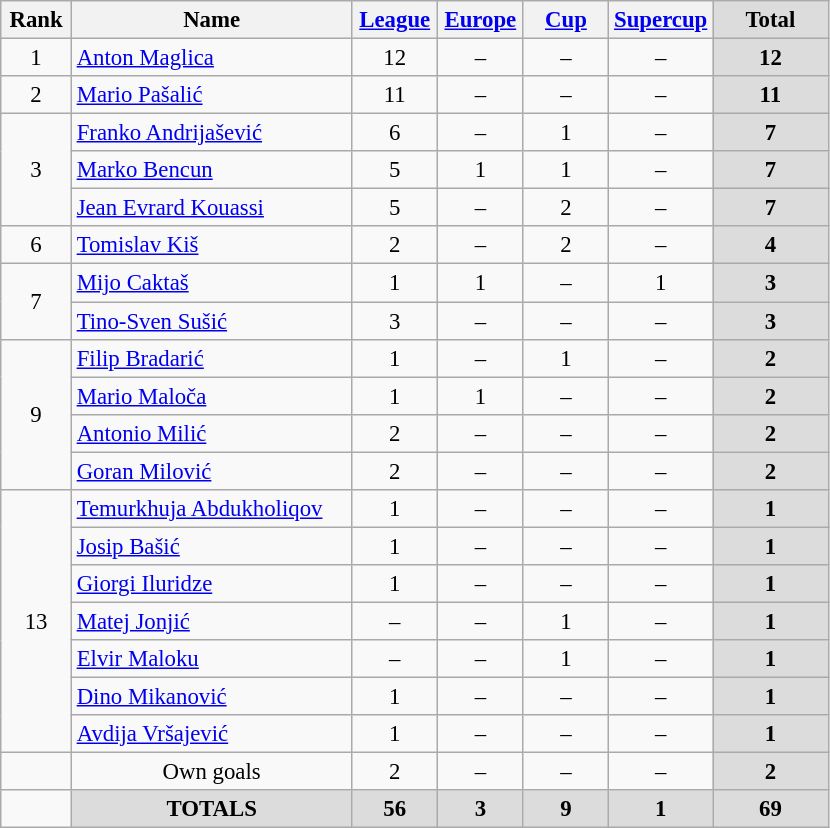<table class="wikitable" style="font-size: 95%; text-align: center;">
<tr>
<th width=40>Rank</th>
<th width=180>Name</th>
<th width=50><a href='#'>League</a></th>
<th width=50><a href='#'>Europe</a></th>
<th width=50><a href='#'>Cup</a></th>
<th width=50><a href='#'>Supercup</a></th>
<th width=70 style="background: #DCDCDC">Total</th>
</tr>
<tr>
<td rowspan=1>1</td>
<td style="text-align:left;"> <a href='#'>Anton Maglica</a></td>
<td>12</td>
<td>–</td>
<td>–</td>
<td>–</td>
<th style="background: #DCDCDC">12</th>
</tr>
<tr>
<td rowspan=1>2</td>
<td style="text-align:left;"> <a href='#'>Mario Pašalić</a></td>
<td>11</td>
<td>–</td>
<td>–</td>
<td>–</td>
<th style="background: #DCDCDC">11</th>
</tr>
<tr>
<td rowspan=3>3</td>
<td style="text-align:left;"> <a href='#'>Franko Andrijašević</a></td>
<td>6</td>
<td>–</td>
<td>1</td>
<td>–</td>
<th style="background: #DCDCDC">7</th>
</tr>
<tr>
<td style="text-align:left;"> <a href='#'>Marko Bencun</a></td>
<td>5</td>
<td>1</td>
<td>1</td>
<td>–</td>
<th style="background: #DCDCDC">7</th>
</tr>
<tr>
<td style="text-align:left;"> <a href='#'>Jean Evrard Kouassi</a></td>
<td>5</td>
<td>–</td>
<td>2</td>
<td>–</td>
<th style="background: #DCDCDC">7</th>
</tr>
<tr>
<td rowspan=1>6</td>
<td style="text-align:left;"> <a href='#'>Tomislav Kiš</a></td>
<td>2</td>
<td>–</td>
<td>2</td>
<td>–</td>
<th style="background: #DCDCDC">4</th>
</tr>
<tr>
<td rowspan=2>7</td>
<td style="text-align:left;"> <a href='#'>Mijo Caktaš</a></td>
<td>1</td>
<td>1</td>
<td>–</td>
<td>1</td>
<th style="background: #DCDCDC">3</th>
</tr>
<tr>
<td style="text-align:left;"> <a href='#'>Tino-Sven Sušić</a></td>
<td>3</td>
<td>–</td>
<td>–</td>
<td>–</td>
<th style="background: #DCDCDC">3</th>
</tr>
<tr>
<td rowspan=4>9</td>
<td style="text-align:left;"> <a href='#'>Filip Bradarić</a></td>
<td>1</td>
<td>–</td>
<td>1</td>
<td>–</td>
<th style="background: #DCDCDC">2</th>
</tr>
<tr>
<td style="text-align:left;"> <a href='#'>Mario Maloča</a></td>
<td>1</td>
<td>1</td>
<td>–</td>
<td>–</td>
<th style="background: #DCDCDC">2</th>
</tr>
<tr>
<td style="text-align:left;"> <a href='#'>Antonio Milić</a></td>
<td>2</td>
<td>–</td>
<td>–</td>
<td>–</td>
<th style="background: #DCDCDC">2</th>
</tr>
<tr>
<td style="text-align:left;"> <a href='#'>Goran Milović</a></td>
<td>2</td>
<td>–</td>
<td>–</td>
<td>–</td>
<th style="background: #DCDCDC">2</th>
</tr>
<tr>
<td rowspan=7>13</td>
<td style="text-align:left;"> <a href='#'>Temurkhuja Abdukholiqov</a></td>
<td>1</td>
<td>–</td>
<td>–</td>
<td>–</td>
<th style="background: #DCDCDC">1</th>
</tr>
<tr>
<td style="text-align:left;"> <a href='#'>Josip Bašić</a></td>
<td>1</td>
<td>–</td>
<td>–</td>
<td>–</td>
<th style="background: #DCDCDC">1</th>
</tr>
<tr>
<td style="text-align:left;"> <a href='#'>Giorgi Iluridze</a></td>
<td>1</td>
<td>–</td>
<td>–</td>
<td>–</td>
<th style="background: #DCDCDC">1</th>
</tr>
<tr>
<td style="text-align:left;"> <a href='#'>Matej Jonjić</a></td>
<td>–</td>
<td>–</td>
<td>1</td>
<td>–</td>
<th style="background: #DCDCDC">1</th>
</tr>
<tr>
<td style="text-align:left;"> <a href='#'>Elvir Maloku</a></td>
<td>–</td>
<td>–</td>
<td>1</td>
<td>–</td>
<th style="background: #DCDCDC">1</th>
</tr>
<tr>
<td style="text-align:left;"> <a href='#'>Dino Mikanović</a></td>
<td>1</td>
<td>–</td>
<td>–</td>
<td>–</td>
<th style="background: #DCDCDC">1</th>
</tr>
<tr>
<td style="text-align:left;"> <a href='#'>Avdija Vršajević</a></td>
<td>1</td>
<td>–</td>
<td>–</td>
<td>–</td>
<th style="background: #DCDCDC">1</th>
</tr>
<tr>
<td></td>
<td style="text-align:center;">Own goals</td>
<td>2</td>
<td>–</td>
<td>–</td>
<td>–</td>
<th style="background: #DCDCDC">2</th>
</tr>
<tr>
<td></td>
<th style="background: #DCDCDC">TOTALS</th>
<th style="background: #DCDCDC">56</th>
<th style="background: #DCDCDC">3</th>
<th style="background: #DCDCDC">9</th>
<th style="background: #DCDCDC">1</th>
<th style="background: #DCDCDC">69</th>
</tr>
</table>
